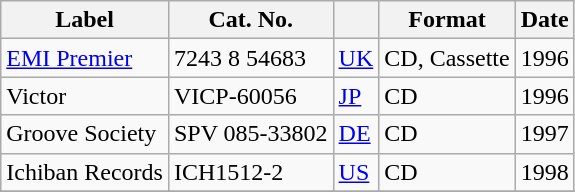<table class="wikitable">
<tr>
<th>Label</th>
<th>Cat. No.</th>
<th></th>
<th>Format</th>
<th>Date</th>
</tr>
<tr>
<td><a href='#'>EMI Premier</a></td>
<td>7243 8 54683</td>
<td><a href='#'>UK</a></td>
<td>CD, Cassette</td>
<td>1996</td>
</tr>
<tr>
<td>Victor</td>
<td>VICP-60056</td>
<td><a href='#'>JP</a></td>
<td>CD</td>
<td>1996</td>
</tr>
<tr>
<td>Groove Society</td>
<td>SPV 085-33802</td>
<td><a href='#'>DE</a></td>
<td>CD</td>
<td>1997</td>
</tr>
<tr>
<td>Ichiban Records</td>
<td>ICH1512-2</td>
<td><a href='#'>US</a></td>
<td>CD</td>
<td>1998</td>
</tr>
<tr>
</tr>
</table>
